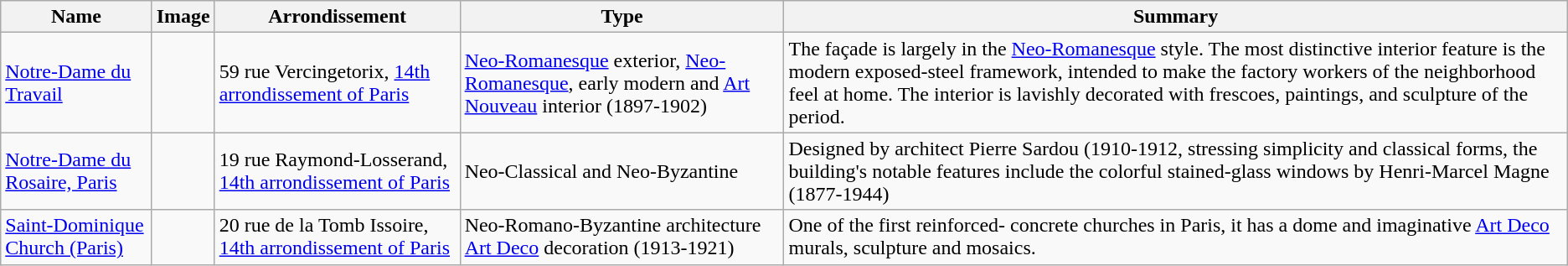<table class="wikitable sortable">
<tr>
<th>Name</th>
<th>Image</th>
<th>Arrondissement</th>
<th>Type</th>
<th>Summary</th>
</tr>
<tr>
<td><a href='#'>Notre-Dame du Travail</a></td>
<td></td>
<td>59 rue Vercingetorix, <a href='#'>14th arrondissement of Paris</a></td>
<td><a href='#'>Neo-Romanesque</a> exterior, <a href='#'>Neo-Romanesque</a>, early modern and <a href='#'>Art Nouveau</a> interior (1897-1902)</td>
<td>The façade is largely in the <a href='#'>Neo-Romanesque</a> style. The most distinctive interior feature is the modern exposed-steel framework, intended to make the factory workers of the neighborhood feel at home. The interior is lavishly decorated with frescoes, paintings, and sculpture of the period.</td>
</tr>
<tr>
<td><a href='#'>Notre-Dame du Rosaire, Paris</a></td>
<td></td>
<td>19 rue Raymond-Losserand,  <a href='#'>14th arrondissement of Paris</a></td>
<td>Neo-Classical and Neo-Byzantine</td>
<td>Designed by architect Pierre Sardou (1910-1912, stressing simplicity and classical forms, the building's notable features include the colorful stained-glass windows by Henri-Marcel Magne (1877-1944)</td>
</tr>
<tr>
<td><a href='#'>Saint-Dominique Church (Paris)</a></td>
<td></td>
<td>20 rue de la Tomb Issoire, <a href='#'>14th arrondissement of Paris</a></td>
<td>Neo-Romano-Byzantine architecture <a href='#'>Art Deco</a> decoration (1913-1921)</td>
<td>One of the first reinforced- concrete churches in Paris, it has a dome and imaginative <a href='#'>Art Deco</a> murals, sculpture and mosaics.</td>
</tr>
</table>
